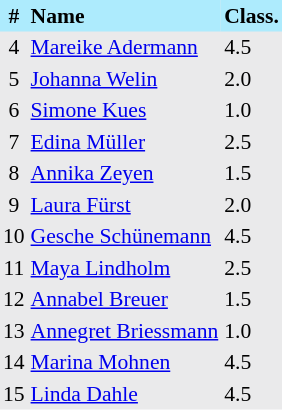<table border=0 cellpadding=2 cellspacing=0  |- bgcolor=#EAEAEB style="text-align:center; font-size:90%;">
<tr bgcolor=#ADEBFD>
<th>#</th>
<th align=left>Name</th>
<th align=left>Class.</th>
</tr>
<tr>
<td>4</td>
<td align=left><a href='#'>Mareike Adermann</a></td>
<td align=left>4.5</td>
</tr>
<tr>
<td>5</td>
<td align=left><a href='#'>Johanna Welin</a></td>
<td align=left>2.0</td>
</tr>
<tr>
<td>6</td>
<td align=left><a href='#'>Simone Kues</a></td>
<td align=left>1.0</td>
</tr>
<tr>
<td>7</td>
<td align=left><a href='#'>Edina Müller</a></td>
<td align=left>2.5</td>
</tr>
<tr>
<td>8</td>
<td align=left><a href='#'>Annika Zeyen</a></td>
<td align=left>1.5</td>
</tr>
<tr>
<td>9</td>
<td align=left><a href='#'>Laura Fürst</a></td>
<td align=left>2.0</td>
</tr>
<tr>
<td>10</td>
<td align=left><a href='#'>Gesche Schünemann</a></td>
<td align=left>4.5</td>
</tr>
<tr>
<td>11</td>
<td align=left><a href='#'>Maya Lindholm</a></td>
<td align=left>2.5</td>
</tr>
<tr>
<td>12</td>
<td align=left><a href='#'>Annabel Breuer</a></td>
<td align=left>1.5</td>
</tr>
<tr>
<td>13</td>
<td align=left><a href='#'>Annegret Briessmann</a></td>
<td align=left>1.0</td>
</tr>
<tr>
<td>14</td>
<td align=left><a href='#'>Marina Mohnen</a></td>
<td align=left>4.5</td>
</tr>
<tr>
<td>15</td>
<td align=left><a href='#'>Linda Dahle</a></td>
<td align=left>4.5</td>
</tr>
</table>
